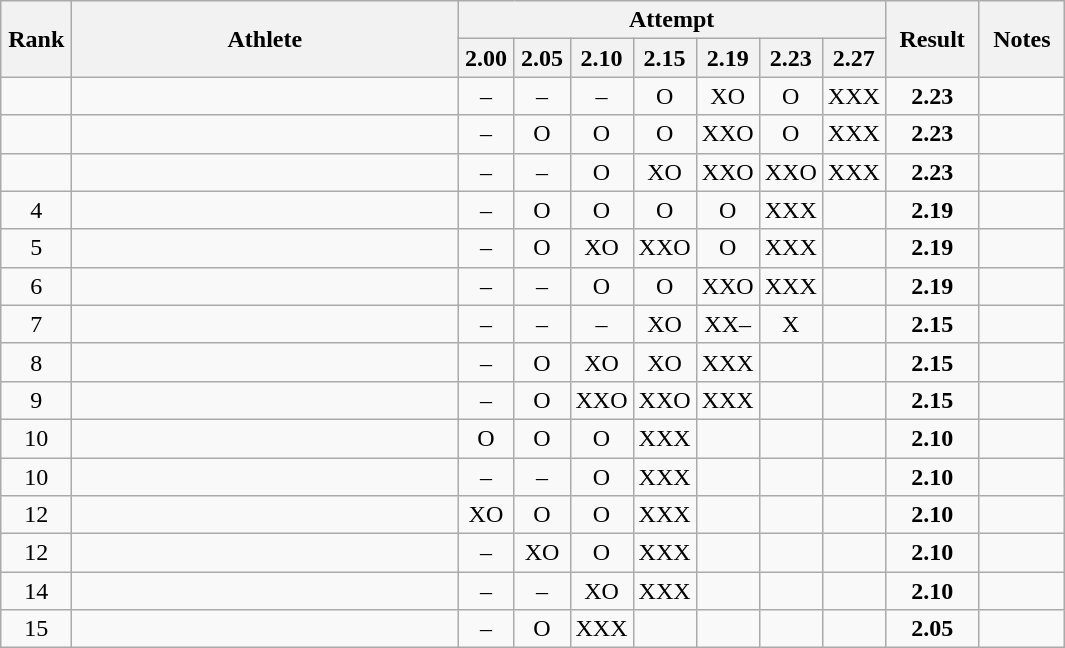<table class="wikitable" style="text-align:center">
<tr>
<th rowspan=2 width=40>Rank</th>
<th rowspan=2 width=250>Athlete</th>
<th colspan=7>Attempt</th>
<th rowspan=2 width=55>Result</th>
<th rowspan=2 width=50>Notes</th>
</tr>
<tr>
<th width=30>2.00</th>
<th width=30>2.05</th>
<th width=30>2.10</th>
<th width=30>2.15</th>
<th width=30>2.19</th>
<th width=30>2.23</th>
<th width=30>2.27</th>
</tr>
<tr>
<td></td>
<td align=left></td>
<td>–</td>
<td>–</td>
<td>–</td>
<td>O</td>
<td>XO</td>
<td>O</td>
<td>XXX</td>
<td><strong>2.23</strong></td>
<td></td>
</tr>
<tr>
<td></td>
<td align=left></td>
<td>–</td>
<td>O</td>
<td>O</td>
<td>O</td>
<td>XXO</td>
<td>O</td>
<td>XXX</td>
<td><strong>2.23</strong></td>
<td></td>
</tr>
<tr>
<td></td>
<td align=left></td>
<td>–</td>
<td>–</td>
<td>O</td>
<td>XO</td>
<td>XXO</td>
<td>XXO</td>
<td>XXX</td>
<td><strong>2.23</strong></td>
<td></td>
</tr>
<tr>
<td>4</td>
<td align=left></td>
<td>–</td>
<td>O</td>
<td>O</td>
<td>O</td>
<td>O</td>
<td>XXX</td>
<td></td>
<td><strong>2.19</strong></td>
<td></td>
</tr>
<tr>
<td>5</td>
<td align=left></td>
<td>–</td>
<td>O</td>
<td>XO</td>
<td>XXO</td>
<td>O</td>
<td>XXX</td>
<td></td>
<td><strong>2.19</strong></td>
<td></td>
</tr>
<tr>
<td>6</td>
<td align=left></td>
<td>–</td>
<td>–</td>
<td>O</td>
<td>O</td>
<td>XXO</td>
<td>XXX</td>
<td></td>
<td><strong>2.19</strong></td>
<td></td>
</tr>
<tr>
<td>7</td>
<td align=left></td>
<td>–</td>
<td>–</td>
<td>–</td>
<td>XO</td>
<td>XX–</td>
<td>X</td>
<td></td>
<td><strong>2.15</strong></td>
<td></td>
</tr>
<tr>
<td>8</td>
<td align=left></td>
<td>–</td>
<td>O</td>
<td>XO</td>
<td>XO</td>
<td>XXX</td>
<td></td>
<td></td>
<td><strong>2.15</strong></td>
<td></td>
</tr>
<tr>
<td>9</td>
<td align=left></td>
<td>–</td>
<td>O</td>
<td>XXO</td>
<td>XXO</td>
<td>XXX</td>
<td></td>
<td></td>
<td><strong>2.15</strong></td>
<td></td>
</tr>
<tr>
<td>10</td>
<td align=left></td>
<td>O</td>
<td>O</td>
<td>O</td>
<td>XXX</td>
<td></td>
<td></td>
<td></td>
<td><strong>2.10</strong></td>
<td></td>
</tr>
<tr>
<td>10</td>
<td align=left></td>
<td>–</td>
<td>–</td>
<td>O</td>
<td>XXX</td>
<td></td>
<td></td>
<td></td>
<td><strong>2.10</strong></td>
<td></td>
</tr>
<tr>
<td>12</td>
<td align=left></td>
<td>XO</td>
<td>O</td>
<td>O</td>
<td>XXX</td>
<td></td>
<td></td>
<td></td>
<td><strong>2.10</strong></td>
<td></td>
</tr>
<tr>
<td>12</td>
<td align=left></td>
<td>–</td>
<td>XO</td>
<td>O</td>
<td>XXX</td>
<td></td>
<td></td>
<td></td>
<td><strong>2.10</strong></td>
<td></td>
</tr>
<tr>
<td>14</td>
<td align=left></td>
<td>–</td>
<td>–</td>
<td>XO</td>
<td>XXX</td>
<td></td>
<td></td>
<td></td>
<td><strong>2.10</strong></td>
<td></td>
</tr>
<tr>
<td>15</td>
<td align=left></td>
<td>–</td>
<td>O</td>
<td>XXX</td>
<td></td>
<td></td>
<td></td>
<td></td>
<td><strong>2.05</strong></td>
<td></td>
</tr>
</table>
